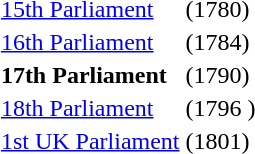<table id=toc style="float:right">
<tr>
<td><a href='#'>15th Parliament</a></td>
<td>(1780)</td>
</tr>
<tr>
<td><a href='#'>16th Parliament</a></td>
<td>(1784)</td>
</tr>
<tr>
<td><strong>17th Parliament</strong></td>
<td>(1790)</td>
</tr>
<tr>
<td><a href='#'>18th Parliament</a></td>
<td>(1796 )</td>
</tr>
<tr>
<td><a href='#'>1st UK Parliament</a></td>
<td>(1801)</td>
</tr>
<tr>
</tr>
</table>
